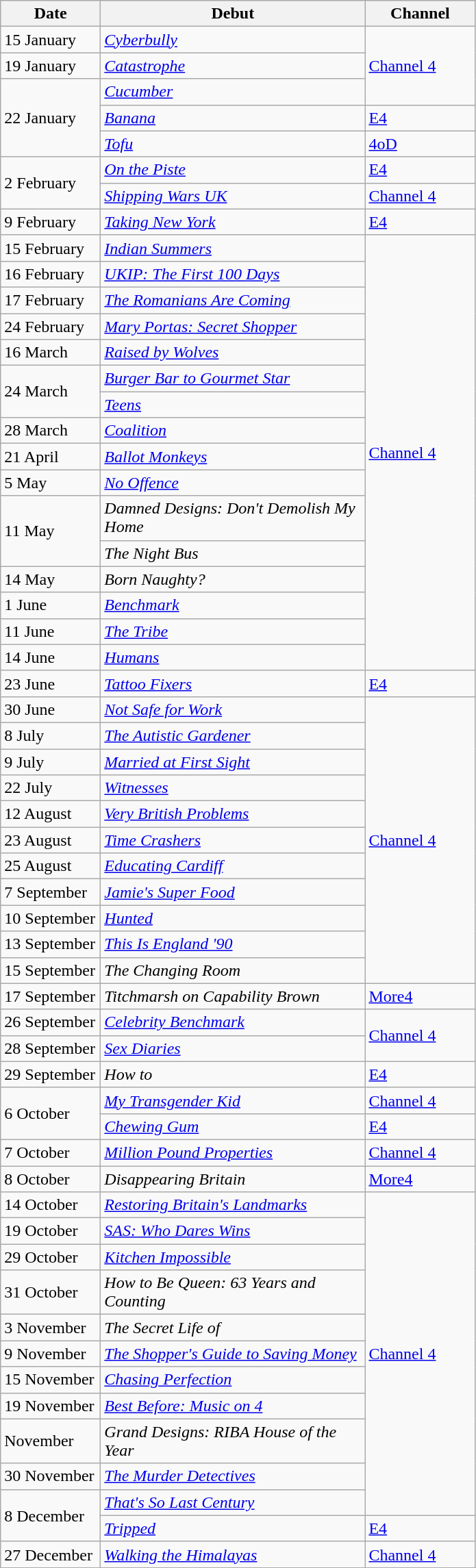<table class="wikitable">
<tr>
<th width=90>Date</th>
<th width=250>Debut</th>
<th width=100>Channel</th>
</tr>
<tr>
<td>15 January</td>
<td><em><a href='#'>Cyberbully</a></em></td>
<td rowspan="3"><a href='#'>Channel 4</a></td>
</tr>
<tr>
<td>19 January</td>
<td><em><a href='#'>Catastrophe</a></em></td>
</tr>
<tr>
<td rowspan=3>22 January</td>
<td><em><a href='#'>Cucumber</a></em></td>
</tr>
<tr>
<td><em><a href='#'>Banana</a></em></td>
<td><a href='#'>E4</a></td>
</tr>
<tr>
<td><em><a href='#'>Tofu</a></em></td>
<td><a href='#'>4oD</a></td>
</tr>
<tr>
<td rowspan=2>2 February</td>
<td><em><a href='#'>On the Piste</a></em></td>
<td><a href='#'>E4</a></td>
</tr>
<tr>
<td><em><a href='#'>Shipping Wars UK</a></em></td>
<td><a href='#'>Channel 4</a></td>
</tr>
<tr>
<td>9 February</td>
<td><em><a href='#'>Taking New York</a></em></td>
<td><a href='#'>E4</a></td>
</tr>
<tr>
<td>15 February</td>
<td><em><a href='#'>Indian Summers</a></em></td>
<td rowspan="16"><a href='#'>Channel 4</a></td>
</tr>
<tr>
<td>16 February</td>
<td><em><a href='#'>UKIP: The First 100 Days</a></em></td>
</tr>
<tr>
<td>17 February</td>
<td><em><a href='#'>The Romanians Are Coming</a></em></td>
</tr>
<tr>
<td>24 February</td>
<td><em><a href='#'>Mary Portas: Secret Shopper</a></em></td>
</tr>
<tr>
<td>16 March</td>
<td><em><a href='#'>Raised by Wolves</a></em></td>
</tr>
<tr>
<td rowspan=2>24 March</td>
<td><em><a href='#'>Burger Bar to Gourmet Star</a></em></td>
</tr>
<tr>
<td><em><a href='#'>Teens</a></em></td>
</tr>
<tr>
<td>28 March</td>
<td><em><a href='#'>Coalition</a></em></td>
</tr>
<tr>
<td>21 April</td>
<td><em><a href='#'>Ballot Monkeys</a></em></td>
</tr>
<tr>
<td>5 May</td>
<td><em><a href='#'>No Offence</a></em></td>
</tr>
<tr>
<td rowspan=2>11 May</td>
<td><em>Damned Designs: Don't Demolish My Home</em></td>
</tr>
<tr>
<td><em>The Night Bus</em></td>
</tr>
<tr>
<td>14 May</td>
<td><em>Born Naughty?</em></td>
</tr>
<tr>
<td>1 June</td>
<td><em><a href='#'>Benchmark</a></em></td>
</tr>
<tr>
<td>11 June</td>
<td><em><a href='#'>The Tribe</a></em></td>
</tr>
<tr>
<td>14 June</td>
<td><em><a href='#'>Humans</a></em></td>
</tr>
<tr>
<td>23 June</td>
<td><em><a href='#'>Tattoo Fixers</a></em></td>
<td><a href='#'>E4</a></td>
</tr>
<tr>
<td>30 June</td>
<td><em><a href='#'>Not Safe for Work</a></em></td>
<td rowspan="11"><a href='#'>Channel 4</a></td>
</tr>
<tr>
<td>8 July</td>
<td><em><a href='#'>The Autistic Gardener</a></em></td>
</tr>
<tr>
<td>9 July</td>
<td><em><a href='#'>Married at First Sight</a></em></td>
</tr>
<tr>
<td>22 July</td>
<td><em><a href='#'>Witnesses</a></em></td>
</tr>
<tr>
<td>12 August</td>
<td><em><a href='#'>Very British Problems</a></em></td>
</tr>
<tr>
<td>23 August</td>
<td><em><a href='#'>Time Crashers</a></em></td>
</tr>
<tr>
<td>25 August</td>
<td><em><a href='#'>Educating Cardiff</a></em></td>
</tr>
<tr>
<td>7 September</td>
<td><em><a href='#'>Jamie's Super Food</a></em></td>
</tr>
<tr>
<td>10 September</td>
<td><em><a href='#'>Hunted</a></em></td>
</tr>
<tr>
<td>13 September</td>
<td><em><a href='#'>This Is England '90</a></em></td>
</tr>
<tr>
<td>15 September</td>
<td><em>The Changing Room</em></td>
</tr>
<tr>
<td>17 September</td>
<td><em>Titchmarsh on Capability Brown</em></td>
<td><a href='#'>More4</a></td>
</tr>
<tr>
<td>26 September</td>
<td><em><a href='#'>Celebrity Benchmark</a></em></td>
<td rowspan="2"><a href='#'>Channel 4</a></td>
</tr>
<tr>
<td>28 September</td>
<td><em><a href='#'>Sex Diaries</a></em></td>
</tr>
<tr>
<td>29 September</td>
<td><em>How to</em></td>
<td><a href='#'>E4</a></td>
</tr>
<tr>
<td rowspan=2>6 October</td>
<td><em><a href='#'>My Transgender Kid</a></em></td>
<td><a href='#'>Channel 4</a></td>
</tr>
<tr>
<td><em><a href='#'>Chewing Gum</a></em></td>
<td><a href='#'>E4</a></td>
</tr>
<tr>
<td>7 October</td>
<td><em><a href='#'>Million Pound Properties</a></em></td>
<td><a href='#'>Channel 4</a></td>
</tr>
<tr>
<td>8 October</td>
<td><em>Disappearing Britain</em></td>
<td><a href='#'>More4</a></td>
</tr>
<tr>
<td>14 October</td>
<td><em><a href='#'>Restoring Britain's Landmarks</a></em></td>
<td rowspan="11"><a href='#'>Channel 4</a></td>
</tr>
<tr>
<td>19 October</td>
<td><em><a href='#'>SAS: Who Dares Wins</a></em></td>
</tr>
<tr>
<td>29 October</td>
<td><em><a href='#'>Kitchen Impossible</a></em></td>
</tr>
<tr>
<td>31 October</td>
<td><em>How to Be Queen: 63 Years and Counting</em></td>
</tr>
<tr>
<td>3 November</td>
<td><em>The Secret Life of</em></td>
</tr>
<tr>
<td>9 November</td>
<td><em><a href='#'>The Shopper's Guide to Saving Money</a></em></td>
</tr>
<tr>
<td>15 November</td>
<td><em><a href='#'>Chasing Perfection</a></em></td>
</tr>
<tr>
<td>19 November</td>
<td><em><a href='#'>Best Before: Music on 4</a></em></td>
</tr>
<tr>
<td>November</td>
<td><em>Grand Designs: RIBA House of the Year</em></td>
</tr>
<tr>
<td>30 November</td>
<td><em><a href='#'>The Murder Detectives</a></em></td>
</tr>
<tr>
<td rowspan=2>8 December</td>
<td><em><a href='#'>That's So Last Century</a></em></td>
</tr>
<tr>
<td><em><a href='#'>Tripped</a></em></td>
<td><a href='#'>E4</a></td>
</tr>
<tr>
<td>27 December</td>
<td><em><a href='#'>Walking the Himalayas</a></em></td>
<td><a href='#'>Channel 4</a></td>
</tr>
</table>
